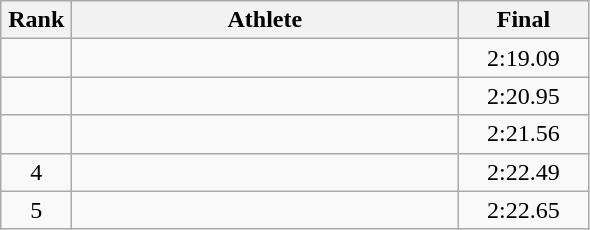<table class=wikitable style="text-align:center">
<tr>
<th width=40>Rank</th>
<th width=250>Athlete</th>
<th width=80>Final</th>
</tr>
<tr>
<td></td>
<td align=left></td>
<td>2:19.09</td>
</tr>
<tr>
<td></td>
<td align=left></td>
<td>2:20.95</td>
</tr>
<tr>
<td></td>
<td align=left></td>
<td>2:21.56</td>
</tr>
<tr>
<td>4</td>
<td align=left></td>
<td>2:22.49</td>
</tr>
<tr>
<td>5</td>
<td align=left></td>
<td>2:22.65</td>
</tr>
</table>
